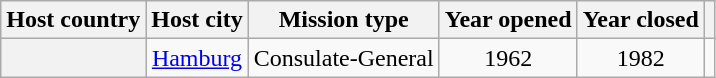<table class="wikitable plainrowheaders" style="text-align:center;">
<tr>
<th scope="col">Host country</th>
<th scope="col">Host city</th>
<th scope="col">Mission type</th>
<th scope="col">Year opened</th>
<th scope="col">Year closed</th>
<th scope="col"></th>
</tr>
<tr>
<th scope="row"></th>
<td><a href='#'>Hamburg</a></td>
<td>Consulate-General</td>
<td>1962</td>
<td>1982</td>
<td></td>
</tr>
</table>
